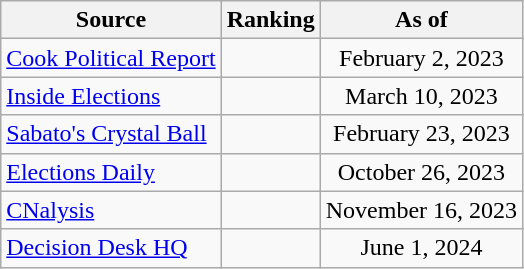<table class="wikitable" style="text-align:center">
<tr>
<th>Source</th>
<th>Ranking</th>
<th>As of</th>
</tr>
<tr>
<td align=left><a href='#'>Cook Political Report</a></td>
<td></td>
<td>February 2, 2023</td>
</tr>
<tr>
<td align=left><a href='#'>Inside Elections</a></td>
<td></td>
<td>March 10, 2023</td>
</tr>
<tr>
<td align=left><a href='#'>Sabato's Crystal Ball</a></td>
<td></td>
<td>February 23, 2023</td>
</tr>
<tr>
<td align=left><a href='#'>Elections Daily</a></td>
<td></td>
<td>October 26, 2023</td>
</tr>
<tr>
<td align=left><a href='#'>CNalysis</a></td>
<td></td>
<td>November 16, 2023</td>
</tr>
<tr>
<td align=left><a href='#'>Decision Desk HQ</a></td>
<td></td>
<td>June 1, 2024</td>
</tr>
</table>
